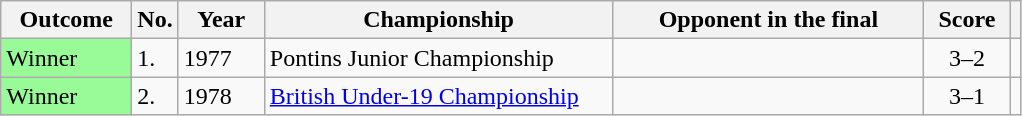<table class="wikitable sortable">
<tr>
<th scope="col" style="width:80px;">Outcome</th>
<th scope="col" style="width:20px;">No.</th>
<th scope="col" style="width:50px;">Year</th>
<th scope="col" style="width:225px;">Championship</th>
<th scope="col" style="width:200px;">Opponent in the final</th>
<th scope="col" style="width:50px;">Score</th>
<th class="unsortable"></th>
</tr>
<tr>
<td style="background:#98FB98">Winner</td>
<td>1.</td>
<td>1977</td>
<td>Pontins Junior Championship</td>
<td></td>
<td align="center">3–2</td>
<td align="center"></td>
</tr>
<tr>
<td style="background:#98FB98">Winner</td>
<td>2.</td>
<td>1978</td>
<td><a href='#'>British Under-19 Championship</a></td>
<td></td>
<td align="center">3–1</td>
<td align="center"></td>
</tr>
</table>
